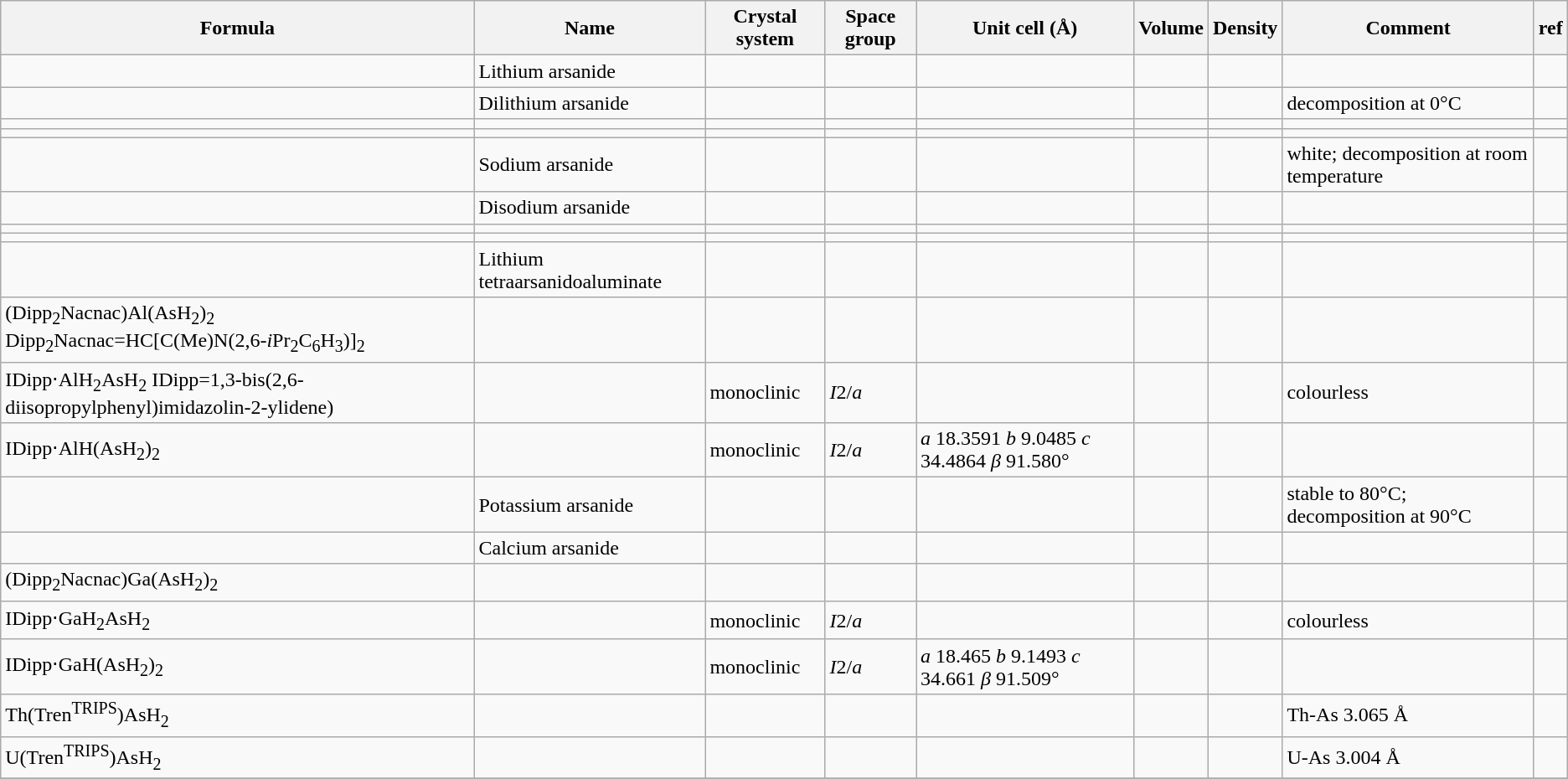<table class="wikitable">
<tr>
<th>Formula</th>
<th>Name</th>
<th>Crystal system</th>
<th>Space group</th>
<th>Unit cell (Å)</th>
<th>Volume</th>
<th>Density</th>
<th>Comment</th>
<th>ref</th>
</tr>
<tr>
<td></td>
<td>Lithium arsanide</td>
<td></td>
<td></td>
<td></td>
<td></td>
<td></td>
<td></td>
<td></td>
</tr>
<tr>
<td></td>
<td>Dilithium arsanide</td>
<td></td>
<td></td>
<td></td>
<td></td>
<td></td>
<td>decomposition at 0°C</td>
<td></td>
</tr>
<tr>
<td></td>
<td></td>
<td></td>
<td></td>
<td></td>
<td></td>
<td></td>
<td></td>
<td></td>
</tr>
<tr>
<td></td>
<td></td>
<td></td>
<td></td>
<td></td>
<td></td>
<td></td>
<td></td>
<td></td>
</tr>
<tr>
<td></td>
<td>Sodium arsanide</td>
<td></td>
<td></td>
<td></td>
<td></td>
<td></td>
<td>white; decomposition at room temperature</td>
<td></td>
</tr>
<tr>
<td></td>
<td>Disodium arsanide</td>
<td></td>
<td></td>
<td></td>
<td></td>
<td></td>
<td></td>
<td></td>
</tr>
<tr>
<td></td>
<td></td>
<td></td>
<td></td>
<td></td>
<td></td>
<td></td>
<td></td>
<td></td>
</tr>
<tr>
<td></td>
<td></td>
<td></td>
<td></td>
<td></td>
<td></td>
<td></td>
<td></td>
<td></td>
</tr>
<tr>
<td></td>
<td>Lithium tetraarsanidoaluminate</td>
<td></td>
<td></td>
<td></td>
<td></td>
<td></td>
<td></td>
<td></td>
</tr>
<tr>
<td>(Dipp<sub>2</sub>Nacnac)Al(AsH<sub>2</sub>)<sub>2</sub> Dipp<sub>2</sub>Nacnac=HC[C(Me)N(2,6-<em>i</em>Pr<sub>2</sub>C<sub>6</sub>H<sub>3</sub>)]<sub>2</sub></td>
<td></td>
<td></td>
<td></td>
<td></td>
<td></td>
<td></td>
<td></td>
<td></td>
</tr>
<tr>
<td>IDipp⋅AlH<sub>2</sub>AsH<sub>2</sub> IDipp=1,3-bis(2,6-diisopropylphenyl)imidazolin-2-ylidene)</td>
<td></td>
<td>monoclinic</td>
<td><em>I</em>2/<em>a</em></td>
<td></td>
<td></td>
<td></td>
<td>colourless</td>
<td></td>
</tr>
<tr>
<td>IDipp⋅AlH(AsH<sub>2</sub>)<sub>2</sub></td>
<td></td>
<td>monoclinic</td>
<td><em>I</em>2/<em>a</em></td>
<td><em>a</em> 18.3591 <em>b</em> 9.0485 <em>c</em> 34.4864 <em>β</em> 91.580°</td>
<td></td>
<td></td>
<td></td>
<td></td>
</tr>
<tr>
<td></td>
<td>Potassium arsanide</td>
<td></td>
<td></td>
<td></td>
<td></td>
<td></td>
<td>stable to 80°C; decomposition at 90°C</td>
<td></td>
</tr>
<tr>
<td></td>
<td>Calcium arsanide</td>
<td></td>
<td></td>
<td></td>
<td></td>
<td></td>
<td></td>
<td></td>
</tr>
<tr>
<td>(Dipp<sub>2</sub>Nacnac)Ga(AsH<sub>2</sub>)<sub>2</sub></td>
<td></td>
<td></td>
<td></td>
<td></td>
<td></td>
<td></td>
<td></td>
<td></td>
</tr>
<tr>
<td>IDipp⋅GaH<sub>2</sub>AsH<sub>2</sub></td>
<td></td>
<td>monoclinic</td>
<td><em>I</em>2/<em>a</em></td>
<td></td>
<td></td>
<td></td>
<td>colourless</td>
<td></td>
</tr>
<tr>
<td>IDipp⋅GaH(AsH<sub>2</sub>)<sub>2</sub></td>
<td></td>
<td>monoclinic</td>
<td><em>I</em>2/<em>a</em></td>
<td><em>a</em> 18.465 <em>b</em> 9.1493 <em>c</em> 34.661 <em>β</em> 91.509°</td>
<td></td>
<td></td>
<td></td>
<td></td>
</tr>
<tr>
<td>Th(Tren<sup>TRIPS</sup>)AsH<sub>2</sub></td>
<td></td>
<td></td>
<td></td>
<td></td>
<td></td>
<td></td>
<td>Th-As 3.065 Å</td>
<td></td>
</tr>
<tr>
<td>U(Tren<sup>TRIPS</sup>)AsH<sub>2</sub></td>
<td></td>
<td></td>
<td></td>
<td></td>
<td></td>
<td></td>
<td>U-As 3.004 Å</td>
<td></td>
</tr>
<tr>
</tr>
</table>
